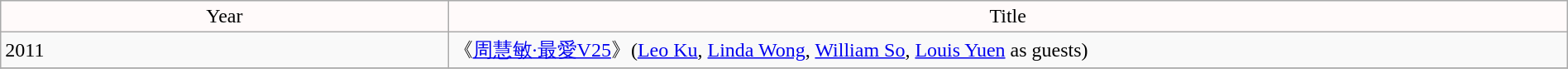<table class="wikitable" width="100%">
<tr style="background:snow; color:black" align=center>
<td style="width:10%">Year</td>
<td style="width:25%">Title</td>
</tr>
<tr ---->
<td rowspan="1" width="10%">2011</td>
<td>《<a href='#'>周慧敏·最愛V25</a>》(<a href='#'>Leo Ku</a>, <a href='#'>Linda Wong</a>, <a href='#'>William So</a>, <a href='#'>Louis Yuen</a> as guests)</td>
</tr>
<tr ---->
</tr>
</table>
